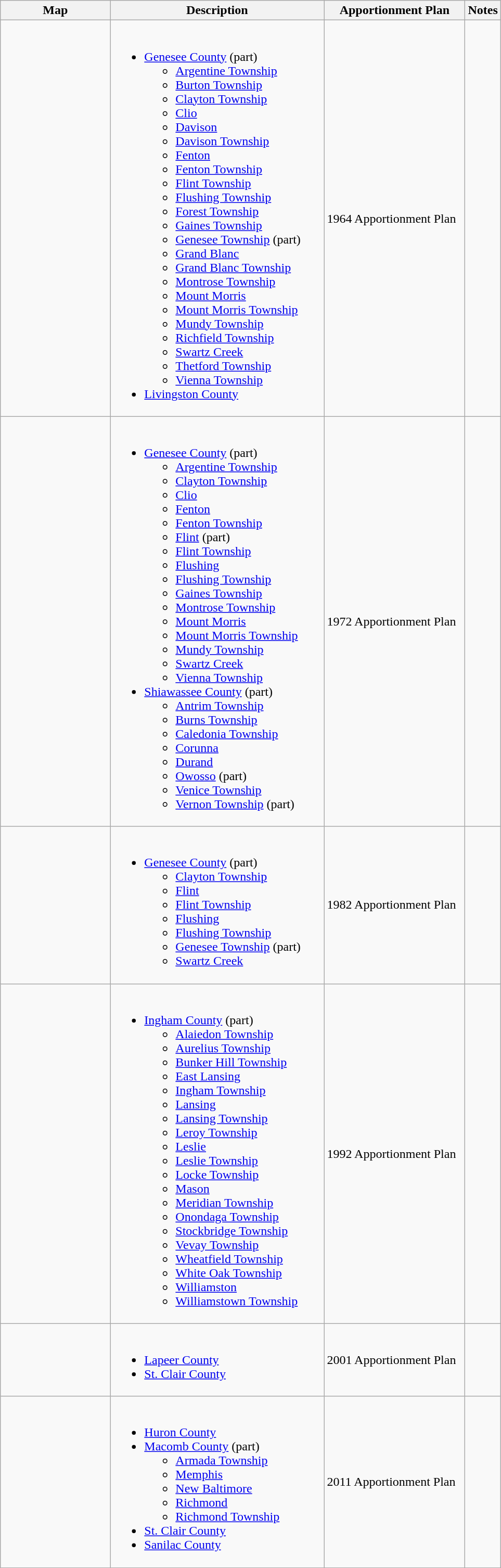<table class="wikitable sortable">
<tr>
<th style="width:100pt;">Map</th>
<th style="width:200pt;">Description</th>
<th style="width:130pt;">Apportionment Plan</th>
<th style="width:15pt;">Notes</th>
</tr>
<tr>
<td></td>
<td><br><ul><li><a href='#'>Genesee County</a> (part)<ul><li><a href='#'>Argentine Township</a></li><li><a href='#'>Burton Township</a></li><li><a href='#'>Clayton Township</a></li><li><a href='#'>Clio</a></li><li><a href='#'>Davison</a></li><li><a href='#'>Davison Township</a></li><li><a href='#'>Fenton</a></li><li><a href='#'>Fenton Township</a></li><li><a href='#'>Flint Township</a></li><li><a href='#'>Flushing Township</a></li><li><a href='#'>Forest Township</a></li><li><a href='#'>Gaines Township</a></li><li><a href='#'>Genesee Township</a> (part)</li><li><a href='#'>Grand Blanc</a></li><li><a href='#'>Grand Blanc Township</a></li><li><a href='#'>Montrose Township</a></li><li><a href='#'>Mount Morris</a></li><li><a href='#'>Mount Morris Township</a></li><li><a href='#'>Mundy Township</a></li><li><a href='#'>Richfield Township</a></li><li><a href='#'>Swartz Creek</a></li><li><a href='#'>Thetford Township</a></li><li><a href='#'>Vienna Township</a></li></ul></li><li><a href='#'>Livingston County</a></li></ul></td>
<td>1964 Apportionment Plan</td>
<td></td>
</tr>
<tr>
<td></td>
<td><br><ul><li><a href='#'>Genesee County</a> (part)<ul><li><a href='#'>Argentine Township</a></li><li><a href='#'>Clayton Township</a></li><li><a href='#'>Clio</a></li><li><a href='#'>Fenton</a></li><li><a href='#'>Fenton Township</a></li><li><a href='#'>Flint</a> (part)</li><li><a href='#'>Flint Township</a></li><li><a href='#'>Flushing</a></li><li><a href='#'>Flushing Township</a></li><li><a href='#'>Gaines Township</a></li><li><a href='#'>Montrose Township</a></li><li><a href='#'>Mount Morris</a></li><li><a href='#'>Mount Morris Township</a></li><li><a href='#'>Mundy Township</a></li><li><a href='#'>Swartz Creek</a></li><li><a href='#'>Vienna Township</a></li></ul></li><li><a href='#'>Shiawassee County</a> (part)<ul><li><a href='#'>Antrim Township</a></li><li><a href='#'>Burns Township</a></li><li><a href='#'>Caledonia Township</a></li><li><a href='#'>Corunna</a></li><li><a href='#'>Durand</a></li><li><a href='#'>Owosso</a> (part)</li><li><a href='#'>Venice Township</a></li><li><a href='#'>Vernon Township</a> (part)</li></ul></li></ul></td>
<td>1972 Apportionment Plan</td>
<td></td>
</tr>
<tr>
<td></td>
<td><br><ul><li><a href='#'>Genesee County</a> (part)<ul><li><a href='#'>Clayton Township</a></li><li><a href='#'>Flint</a></li><li><a href='#'>Flint Township</a></li><li><a href='#'>Flushing</a></li><li><a href='#'>Flushing Township</a></li><li><a href='#'>Genesee Township</a> (part)</li><li><a href='#'>Swartz Creek</a></li></ul></li></ul></td>
<td>1982 Apportionment Plan</td>
<td></td>
</tr>
<tr>
<td></td>
<td><br><ul><li><a href='#'>Ingham County</a> (part)<ul><li><a href='#'>Alaiedon Township</a></li><li><a href='#'>Aurelius Township</a></li><li><a href='#'>Bunker Hill Township</a></li><li><a href='#'>East Lansing</a></li><li><a href='#'>Ingham Township</a></li><li><a href='#'>Lansing</a></li><li><a href='#'>Lansing Township</a></li><li><a href='#'>Leroy Township</a></li><li><a href='#'>Leslie</a></li><li><a href='#'>Leslie Township</a></li><li><a href='#'>Locke Township</a></li><li><a href='#'>Mason</a></li><li><a href='#'>Meridian Township</a></li><li><a href='#'>Onondaga Township</a></li><li><a href='#'>Stockbridge Township</a></li><li><a href='#'>Vevay Township</a></li><li><a href='#'>Wheatfield Township</a></li><li><a href='#'>White Oak Township</a></li><li><a href='#'>Williamston</a></li><li><a href='#'>Williamstown Township</a></li></ul></li></ul></td>
<td>1992 Apportionment Plan</td>
<td></td>
</tr>
<tr>
<td></td>
<td><br><ul><li><a href='#'>Lapeer County</a></li><li><a href='#'>St. Clair County</a></li></ul></td>
<td>2001 Apportionment Plan</td>
<td></td>
</tr>
<tr>
<td></td>
<td><br><ul><li><a href='#'>Huron County</a></li><li><a href='#'>Macomb County</a> (part)<ul><li><a href='#'>Armada Township</a></li><li><a href='#'>Memphis</a></li><li><a href='#'>New Baltimore</a></li><li><a href='#'>Richmond</a></li><li><a href='#'>Richmond Township</a></li></ul></li><li><a href='#'>St. Clair County</a></li><li><a href='#'>Sanilac County</a></li></ul></td>
<td>2011 Apportionment Plan</td>
<td></td>
</tr>
<tr>
</tr>
</table>
